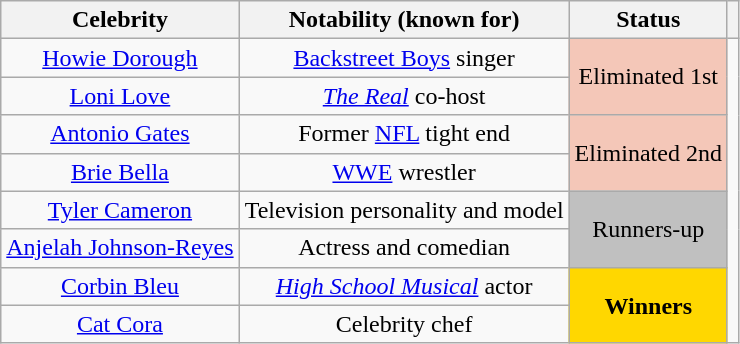<table class="wikitable sortable" style="text-align: center;">
<tr>
<th>Celebrity</th>
<th>Notability (known for)</th>
<th>Status</th>
<th class="unsortable"></th>
</tr>
<tr>
<td><a href='#'>Howie Dorough</a></td>
<td><a href='#'>Backstreet Boys</a> singer</td>
<td rowspan=2 style="background:#F4C7B8;">Eliminated 1st<br></td>
<td rowspan=8></td>
</tr>
<tr>
<td><a href='#'>Loni Love</a></td>
<td><em><a href='#'>The Real</a></em> co-host</td>
</tr>
<tr>
<td><a href='#'>Antonio Gates</a></td>
<td>Former <a href='#'>NFL</a> tight end</td>
<td rowspan=2 style="background:#F4C7B8;">Eliminated 2nd<br></td>
</tr>
<tr>
<td><a href='#'>Brie Bella</a></td>
<td><a href='#'>WWE</a> wrestler</td>
</tr>
<tr>
<td><a href='#'>Tyler Cameron</a></td>
<td>Television personality and model</td>
<td rowspan=2 style="background:silver">Runners-up<br></td>
</tr>
<tr>
<td><a href='#'>Anjelah Johnson-Reyes</a></td>
<td>Actress and comedian</td>
</tr>
<tr>
<td><a href='#'>Corbin Bleu</a></td>
<td><em><a href='#'>High School Musical</a></em> actor</td>
<td rowspan=2 style="background:gold"><strong>Winners</strong><br></td>
</tr>
<tr>
<td><a href='#'>Cat Cora</a></td>
<td>Celebrity chef</td>
</tr>
</table>
